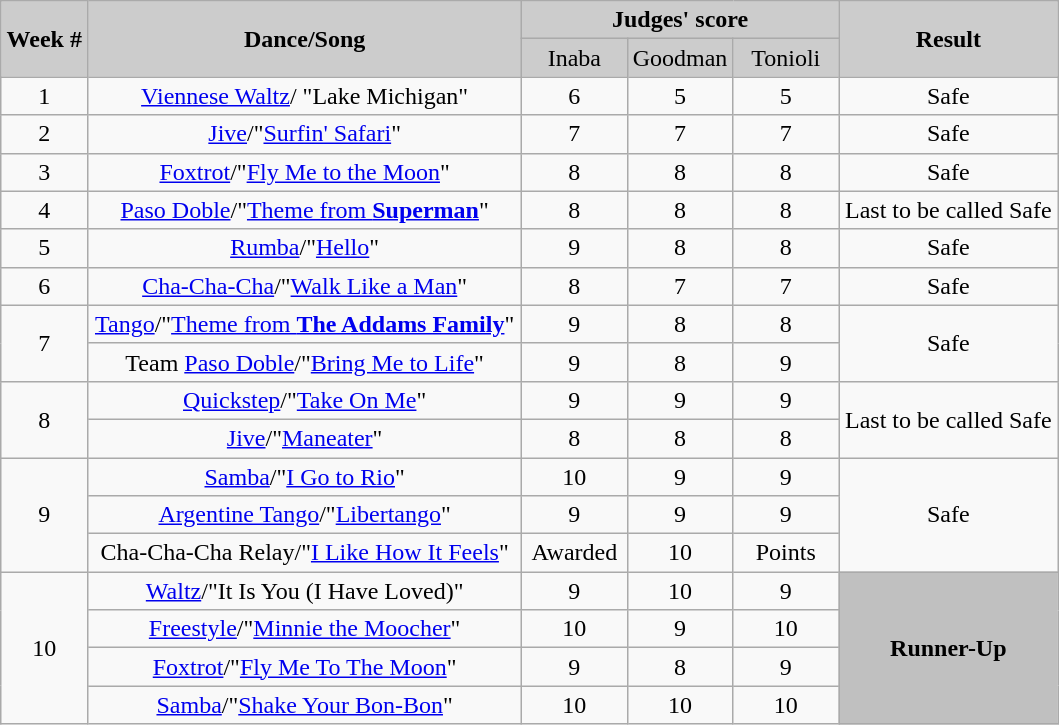<table class="wikitable" style="text-align:center">
<tr>
<th rowspan="2" style="background:#ccc;">Week #</th>
<th rowspan="2" style="background:#ccc;">Dance/Song</th>
<th colspan="3" style="background:#ccc;">Judges' score</th>
<th rowspan="2" style="background:#ccc;">Result</th>
</tr>
<tr style="background:#ccc;">
<td style="width:10%;">Inaba</td>
<td style="width:10%;">Goodman</td>
<td style="width:10%;">Tonioli</td>
</tr>
<tr>
<td>1</td>
<td><a href='#'>Viennese Waltz</a>/ "Lake Michigan"</td>
<td>6</td>
<td>5</td>
<td>5</td>
<td>Safe</td>
</tr>
<tr>
<td>2</td>
<td><a href='#'>Jive</a>/"<a href='#'>Surfin' Safari</a>"</td>
<td>7</td>
<td>7</td>
<td>7</td>
<td>Safe</td>
</tr>
<tr>
<td>3</td>
<td><a href='#'>Foxtrot</a>/"<a href='#'>Fly Me to the Moon</a>"</td>
<td>8</td>
<td>8</td>
<td>8</td>
<td>Safe</td>
</tr>
<tr>
<td>4</td>
<td><a href='#'>Paso Doble</a>/"<a href='#'>Theme from <strong>Superman</strong></a>"</td>
<td>8</td>
<td>8</td>
<td>8</td>
<td>Last to be called Safe</td>
</tr>
<tr>
<td>5</td>
<td><a href='#'>Rumba</a>/"<a href='#'>Hello</a>"</td>
<td>9</td>
<td>8</td>
<td>8</td>
<td>Safe</td>
</tr>
<tr>
<td>6</td>
<td><a href='#'>Cha-Cha-Cha</a>/"<a href='#'>Walk Like a Man</a>"</td>
<td>8</td>
<td>7</td>
<td>7</td>
<td>Safe</td>
</tr>
<tr>
<td rowspan=2>7</td>
<td><a href='#'>Tango</a>/"<a href='#'>Theme from <strong>The Addams Family</strong></a>"</td>
<td>9</td>
<td>8</td>
<td>8</td>
<td rowspan=2>Safe</td>
</tr>
<tr>
<td>Team <a href='#'>Paso Doble</a>/"<a href='#'>Bring Me to Life</a>"</td>
<td>9</td>
<td>8</td>
<td>9</td>
</tr>
<tr>
<td rowspan=2>8</td>
<td><a href='#'>Quickstep</a>/"<a href='#'>Take On Me</a>"</td>
<td>9</td>
<td>9</td>
<td>9</td>
<td rowspan=2>Last to be called Safe</td>
</tr>
<tr>
<td><a href='#'>Jive</a>/"<a href='#'>Maneater</a>"</td>
<td>8</td>
<td>8</td>
<td>8</td>
</tr>
<tr>
<td rowspan=3>9</td>
<td><a href='#'>Samba</a>/"<a href='#'>I Go to Rio</a>"</td>
<td>10</td>
<td>9</td>
<td>9</td>
<td rowspan=3>Safe</td>
</tr>
<tr>
<td><a href='#'>Argentine Tango</a>/"<a href='#'>Libertango</a>"</td>
<td>9</td>
<td>9</td>
<td>9</td>
</tr>
<tr>
<td>Cha-Cha-Cha Relay/"<a href='#'>I Like How It Feels</a>"</td>
<td>Awarded</td>
<td>10</td>
<td>Points</td>
</tr>
<tr>
<td rowspan=4>10</td>
<td><a href='#'>Waltz</a>/"It Is You (I Have Loved)"</td>
<td>9</td>
<td>10</td>
<td>9</td>
<td rowspan=4 style="text-align:center; background:silver;"><strong>Runner-Up</strong></td>
</tr>
<tr>
<td><a href='#'>Freestyle</a>/"<a href='#'>Minnie the Moocher</a>"</td>
<td>10</td>
<td>9</td>
<td>10</td>
</tr>
<tr>
<td><a href='#'>Foxtrot</a>/"<a href='#'>Fly Me To The Moon</a>"</td>
<td>9</td>
<td>8</td>
<td>9</td>
</tr>
<tr>
<td><a href='#'>Samba</a>/"<a href='#'>Shake Your Bon-Bon</a>"</td>
<td>10</td>
<td>10</td>
<td>10</td>
</tr>
</table>
